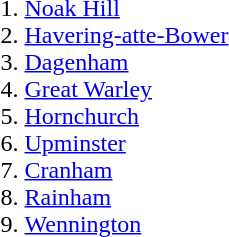<table>
<tr>
<td><br><ol><li><a href='#'>Noak Hill</a></li><li><a href='#'>Havering-atte-Bower</a></li><li><a href='#'>Dagenham</a></li><li><a href='#'>Great Warley</a></li><li><a href='#'>Hornchurch</a></li><li><a href='#'>Upminster</a></li><li><a href='#'>Cranham</a></li><li><a href='#'>Rainham</a></li><li><a href='#'>Wennington</a></li></ol></td>
<td></td>
</tr>
</table>
